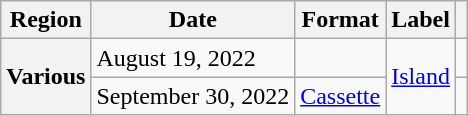<table class="wikitable plainrowheaders">
<tr>
<th scope="col">Region</th>
<th scope="col">Date</th>
<th scope="col">Format</th>
<th scope="col">Label</th>
<th scope="col"></th>
</tr>
<tr>
<th scope="row" rowspan="2">Various</th>
<td>August 19, 2022</td>
<td></td>
<td rowspan="2"><a href='#'>Island</a></td>
<td style="text-align:center;"></td>
</tr>
<tr>
<td>September 30, 2022</td>
<td><a href='#'>Cassette</a></td>
<td style="text-align:center;"></td>
</tr>
</table>
